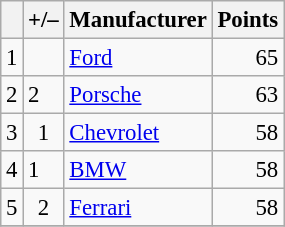<table class="wikitable" style="font-size: 95%;">
<tr>
<th scope="col"></th>
<th scope="col">+/–</th>
<th scope="col">Manufacturer</th>
<th scope="col">Points</th>
</tr>
<tr>
<td align=center>1</td>
<td align="left"></td>
<td> <a href='#'>Ford</a></td>
<td align=right>65</td>
</tr>
<tr>
<td align=center>2</td>
<td align="left"> 2</td>
<td> <a href='#'>Porsche</a></td>
<td align=right>63</td>
</tr>
<tr>
<td align=center>3</td>
<td align=center> 1</td>
<td> <a href='#'>Chevrolet</a></td>
<td align=right>58</td>
</tr>
<tr>
<td align=center>4</td>
<td align="left"> 1</td>
<td> <a href='#'>BMW</a></td>
<td align=right>58</td>
</tr>
<tr>
<td align=center>5</td>
<td align=center> 2</td>
<td> <a href='#'>Ferrari</a></td>
<td align=right>58</td>
</tr>
<tr>
</tr>
</table>
